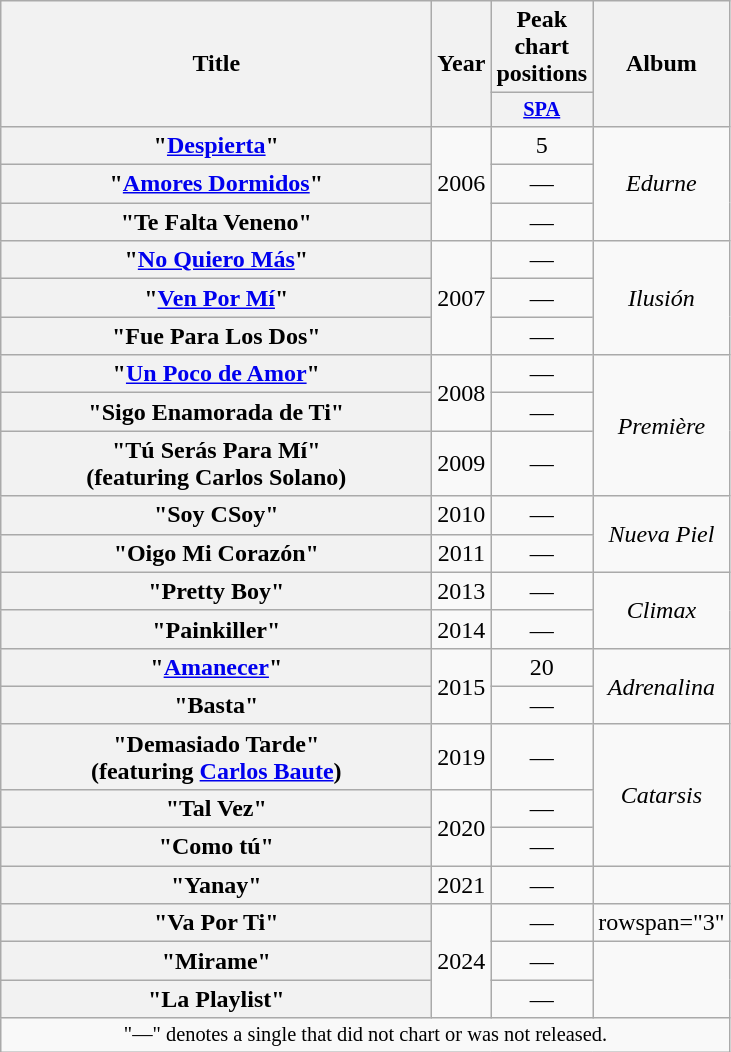<table class="wikitable plainrowheaders" style="text-align:center">
<tr>
<th scope="col" rowspan="2" style="width:17.5em">Title</th>
<th scope="col" rowspan="2" style="width:1em">Year</th>
<th scope="col">Peak chart positions</th>
<th scope="col" rowspan="2">Album</th>
</tr>
<tr>
<th scope="col" style="width:3em;font-size:85%"><a href='#'>SPA</a><br></th>
</tr>
<tr>
<th scope="row">"<a href='#'>Despierta</a>"</th>
<td rowspan="3">2006</td>
<td>5</td>
<td rowspan="3"><em>Edurne</em></td>
</tr>
<tr>
<th scope="row">"<a href='#'>Amores Dormidos</a>"</th>
<td>—</td>
</tr>
<tr>
<th scope="row">"Te Falta Veneno"</th>
<td>—</td>
</tr>
<tr>
<th scope="row">"<a href='#'>No Quiero Más</a>"</th>
<td rowspan="3">2007</td>
<td>—</td>
<td rowspan="3"><em>Ilusión</em></td>
</tr>
<tr>
<th scope="row">"<a href='#'>Ven Por Mí</a>"</th>
<td>—</td>
</tr>
<tr>
<th scope="row">"Fue Para Los Dos"</th>
<td>—</td>
</tr>
<tr>
<th scope="row">"<a href='#'>Un Poco de Amor</a>"</th>
<td rowspan="2">2008</td>
<td>—</td>
<td rowspan="3"><em>Première</em></td>
</tr>
<tr>
<th scope="row">"Sigo Enamorada de Ti"</th>
<td>—</td>
</tr>
<tr>
<th scope="row">"Tú Serás Para Mí"<br><span>(featuring Carlos Solano)</span></th>
<td>2009</td>
<td>—</td>
</tr>
<tr>
<th scope="row">"Soy CSoy"</th>
<td>2010</td>
<td>—</td>
<td rowspan="2"><em>Nueva Piel</em></td>
</tr>
<tr>
<th scope="row">"Oigo Mi Corazón"</th>
<td>2011</td>
<td>—</td>
</tr>
<tr>
<th scope="row">"Pretty Boy"</th>
<td>2013</td>
<td>—</td>
<td rowspan="2"><em>Climax</em></td>
</tr>
<tr>
<th scope="row">"Painkiller"</th>
<td>2014</td>
<td>—</td>
</tr>
<tr>
<th scope="row">"<a href='#'>Amanecer</a>"</th>
<td rowspan="2">2015</td>
<td>20</td>
<td rowspan="2"><em>Adrenalina</em></td>
</tr>
<tr>
<th scope="row">"Basta"</th>
<td>—</td>
</tr>
<tr>
<th scope="row">"Demasiado Tarde"<br><span>(featuring <a href='#'>Carlos Baute</a>)</span></th>
<td>2019</td>
<td>—</td>
<td rowspan="3"><em>Catarsis</em></td>
</tr>
<tr>
<th scope="row">"Tal Vez"</th>
<td rowspan="2">2020</td>
<td>—</td>
</tr>
<tr>
<th scope="row">"Como tú"</th>
<td>—</td>
</tr>
<tr>
<th scope="row">"Yanay"</th>
<td>2021</td>
<td>—</td>
<td></td>
</tr>
<tr>
<th scope="row">"Va Por Ti"</th>
<td rowspan="3">2024</td>
<td>—</td>
<td>rowspan="3" </td>
</tr>
<tr>
<th scope="row">"Mirame"</th>
<td>—</td>
</tr>
<tr>
<th scope="row">"La Playlist"</th>
<td>—</td>
</tr>
<tr>
<td colspan="23" style="font-size:85%">"—" denotes a single that did not chart or was not released.</td>
</tr>
</table>
